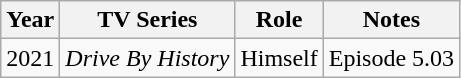<table class="wikitable sortable">
<tr>
<th>Year</th>
<th>TV Series</th>
<th>Role</th>
<th class="unsortable">Notes</th>
</tr>
<tr>
<td>2021 </td>
<td><em>Drive By History</em></td>
<td>Himself</td>
<td>Episode 5.03</td>
</tr>
</table>
